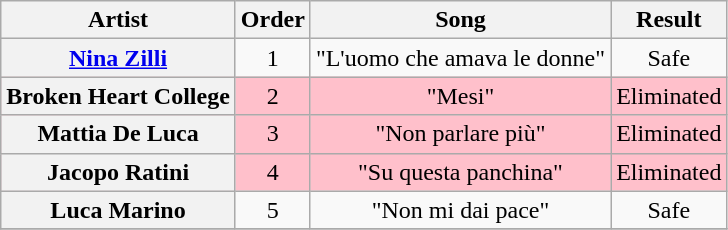<table class="sortable wikitable plainrowheaders" style="text-align:center;">
<tr>
<th>Artist</th>
<th>Order</th>
<th>Song</th>
<th>Result</th>
</tr>
<tr>
<th scope="row"><a href='#'>Nina Zilli</a></th>
<td>1</td>
<td>"L'uomo che amava le donne"</td>
<td>Safe</td>
</tr>
<tr style="background:pink;">
<th scope="row">Broken Heart College</th>
<td>2</td>
<td>"Mesi"</td>
<td>Eliminated</td>
</tr>
<tr style="background:pink;">
<th scope="row">Mattia De Luca</th>
<td>3</td>
<td>"Non parlare più"</td>
<td>Eliminated</td>
</tr>
<tr style="background:pink;">
<th scope="row">Jacopo Ratini</th>
<td>4</td>
<td>"Su questa panchina"</td>
<td>Eliminated</td>
</tr>
<tr>
<th scope="row">Luca Marino</th>
<td>5</td>
<td>"Non mi dai pace"</td>
<td>Safe</td>
</tr>
<tr>
</tr>
</table>
